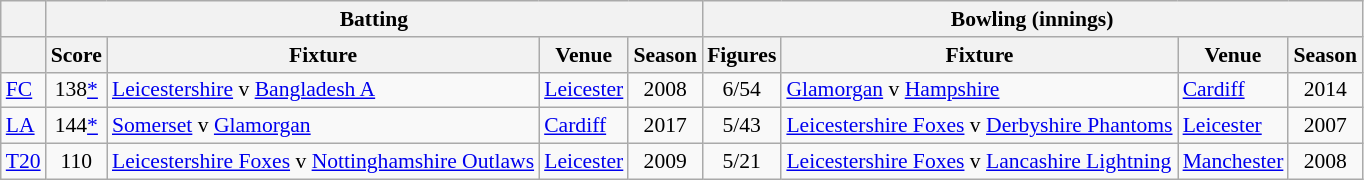<table class=wikitable style="font-size:90%">
<tr>
<th rowspan="1"></th>
<th colspan="4" rowspan="1">Batting</th>
<th colspan="4" rowspan="1">Bowling (innings)</th>
</tr>
<tr>
<th></th>
<th>Score</th>
<th>Fixture</th>
<th>Venue</th>
<th>Season</th>
<th>Figures</th>
<th>Fixture</th>
<th>Venue</th>
<th>Season</th>
</tr>
<tr>
<td><a href='#'>FC</a></td>
<td align="center">138<a href='#'>*</a></td>
<td><a href='#'>Leicestershire</a> v <a href='#'>Bangladesh A</a></td>
<td><a href='#'>Leicester</a></td>
<td align="center">2008</td>
<td align="center">6/54</td>
<td><a href='#'>Glamorgan</a> v <a href='#'>Hampshire</a></td>
<td><a href='#'>Cardiff</a></td>
<td align="center">2014</td>
</tr>
<tr>
<td><a href='#'>LA</a></td>
<td align="center">144<a href='#'>*</a></td>
<td><a href='#'>Somerset</a> v <a href='#'>Glamorgan</a></td>
<td><a href='#'>Cardiff</a></td>
<td align="center">2017</td>
<td align="center">5/43</td>
<td><a href='#'>Leicestershire Foxes</a> v <a href='#'>Derbyshire Phantoms</a></td>
<td><a href='#'>Leicester</a></td>
<td align="center">2007</td>
</tr>
<tr>
<td><a href='#'>T20</a></td>
<td align="center">110</td>
<td><a href='#'>Leicestershire Foxes</a> v <a href='#'>Nottinghamshire Outlaws</a></td>
<td><a href='#'>Leicester</a></td>
<td align="center">2009</td>
<td align="center">5/21</td>
<td><a href='#'>Leicestershire Foxes</a> v <a href='#'>Lancashire Lightning</a></td>
<td><a href='#'>Manchester</a></td>
<td align="center">2008</td>
</tr>
</table>
